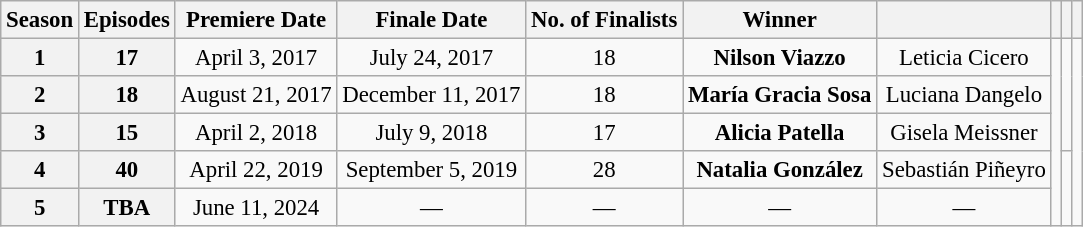<table class="wikitable" style="text-align:center; font-size:95%;">
<tr>
<th>Season</th>
<th>Episodes</th>
<th>Premiere Date</th>
<th>Finale Date</th>
<th>No. of Finalists</th>
<th>Winner</th>
<th></th>
<th></th>
<th></th>
<th></th>
</tr>
<tr>
<th>1</th>
<th>17</th>
<td>April 3, 2017</td>
<td>July 24, 2017</td>
<td>18</td>
<td><strong>Nilson Viazzo</strong></td>
<td>Leticia Cicero</td>
<td rowspan="5"></td>
<td rowspan="3"></td>
<td rowspan="5"></td>
</tr>
<tr>
<th>2</th>
<th>18</th>
<td>August 21, 2017</td>
<td>December 11, 2017</td>
<td>18</td>
<td><strong>María Gracia Sosa</strong></td>
<td>Luciana Dangelo</td>
</tr>
<tr>
<th>3</th>
<th>15</th>
<td>April 2, 2018</td>
<td>July 9, 2018</td>
<td>17</td>
<td><strong>Alicia Patella</strong></td>
<td>Gisela Meissner</td>
</tr>
<tr>
<th>4</th>
<th>40</th>
<td>April 22, 2019</td>
<td>September 5, 2019</td>
<td>28</td>
<td><strong>Natalia González</strong></td>
<td>Sebastián Piñeyro</td>
<td rowspan="2"></td>
</tr>
<tr>
<th>5</th>
<th>TBA</th>
<td>June 11, 2024</td>
<td>―</td>
<td>―</td>
<td>―</td>
<td>―</td>
</tr>
</table>
